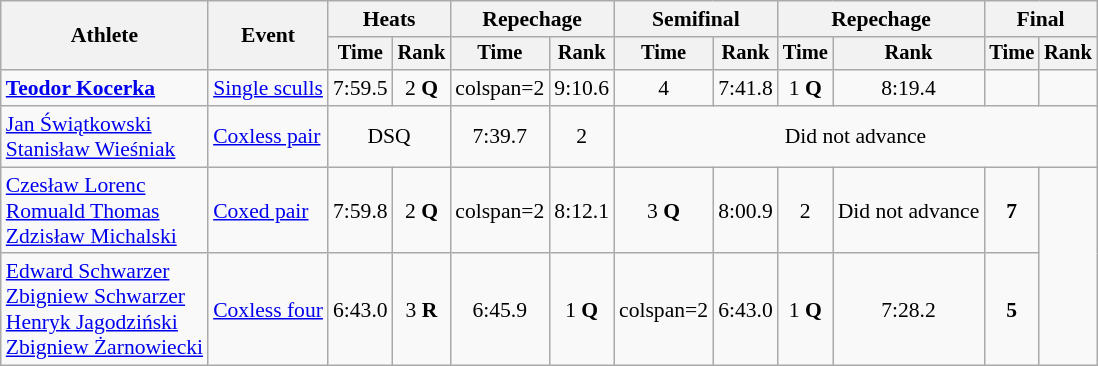<table class="wikitable" style="font-size:90%">
<tr>
<th rowspan="2">Athlete</th>
<th rowspan="2">Event</th>
<th colspan="2">Heats</th>
<th colspan="2">Repechage</th>
<th colspan="2">Semifinal</th>
<th colspan="2">Repechage</th>
<th colspan="2">Final</th>
</tr>
<tr style="font-size:95%">
<th>Time</th>
<th>Rank</th>
<th>Time</th>
<th>Rank</th>
<th>Time</th>
<th>Rank</th>
<th>Time</th>
<th>Rank</th>
<th>Time</th>
<th>Rank</th>
</tr>
<tr align=center>
<td align=left><strong><a href='#'>Teodor Kocerka</a></strong></td>
<td align=left><a href='#'>Single sculls</a></td>
<td>7:59.5</td>
<td>2 <strong>Q</strong></td>
<td>colspan=2 </td>
<td>9:10.6</td>
<td>4</td>
<td>7:41.8</td>
<td>1 <strong>Q</strong></td>
<td>8:19.4</td>
<td></td>
</tr>
<tr align=center>
<td align=left><a href='#'>Jan Świątkowski</a><br><a href='#'>Stanisław Wieśniak</a></td>
<td align=left><a href='#'>Coxless pair</a></td>
<td colspan=2>DSQ</td>
<td>7:39.7</td>
<td>2</td>
<td colspan=6>Did not advance</td>
</tr>
<tr align=center>
<td align=left><a href='#'>Czesław Lorenc</a><br><a href='#'>Romuald Thomas</a><br><a href='#'>Zdzisław Michalski</a></td>
<td align=left><a href='#'>Coxed pair</a></td>
<td>7:59.8</td>
<td>2 <strong>Q</strong></td>
<td>colspan=2 </td>
<td>8:12.1</td>
<td>3 <strong>Q</strong></td>
<td>8:00.9</td>
<td>2</td>
<td colspan=1>Did not advance</td>
<td><strong>7</strong></td>
</tr>
<tr align=center>
<td align=left><a href='#'>Edward Schwarzer</a><br><a href='#'>Zbigniew Schwarzer</a><br><a href='#'>Henryk Jagodziński</a><br><a href='#'>Zbigniew Żarnowiecki</a></td>
<td align=left><a href='#'>Coxless four</a></td>
<td>6:43.0</td>
<td>3 <strong>R</strong></td>
<td>6:45.9</td>
<td>1 <strong>Q</strong></td>
<td>colspan=2 </td>
<td>6:43.0</td>
<td>1 <strong>Q</strong></td>
<td>7:28.2</td>
<td><strong>5</strong></td>
</tr>
</table>
